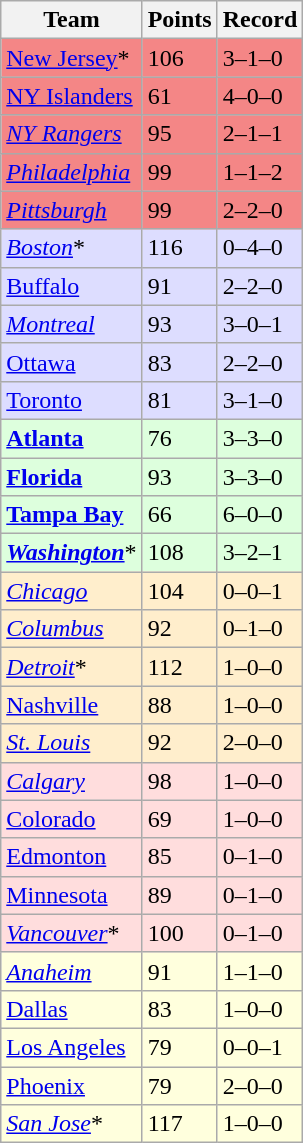<table class="wikitable sortable">
<tr>
<th>Team</th>
<th>Points</th>
<th>Record</th>
</tr>
<tr style="background:#F48686">
<td><a href='#'>New Jersey</a>*</td>
<td>106</td>
<td>3–1–0</td>
</tr>
<tr style="background:#F48686">
<td><a href='#'>NY Islanders</a></td>
<td>61</td>
<td>4–0–0</td>
</tr>
<tr style="background:#F48686">
<td><em><a href='#'>NY Rangers</a></em></td>
<td>95</td>
<td>2–1–1</td>
</tr>
<tr style="background:#F48686">
<td><em><a href='#'>Philadelphia</a></em></td>
<td>99</td>
<td>1–1–2</td>
</tr>
<tr style="background:#F48686">
<td><em><a href='#'>Pittsburgh</a></em></td>
<td>99</td>
<td>2–2–0</td>
</tr>
<tr style="background:#DDDDFF">
<td><em><a href='#'>Boston</a></em>*</td>
<td>116</td>
<td>0–4–0</td>
</tr>
<tr style="background:#DDDDFF">
<td><a href='#'>Buffalo</a></td>
<td>91</td>
<td>2–2–0</td>
</tr>
<tr style="background:#DDDDFF">
<td><em><a href='#'>Montreal</a></em></td>
<td>93</td>
<td>3–0–1</td>
</tr>
<tr style="background:#DDDDFF">
<td><a href='#'>Ottawa</a></td>
<td>83</td>
<td>2–2–0</td>
</tr>
<tr style="background:#DDDDFF">
<td><a href='#'>Toronto</a></td>
<td>81</td>
<td>3–1–0</td>
</tr>
<tr style="background:#DDFFDD">
<td><strong><a href='#'>Atlanta</a></strong></td>
<td>76</td>
<td>3–3–0</td>
</tr>
<tr style="background:#DDFFDD">
<td><strong><a href='#'>Florida</a></strong></td>
<td>93</td>
<td>3–3–0</td>
</tr>
<tr style="background:#DDFFDD">
<td><strong><a href='#'>Tampa Bay</a></strong></td>
<td>66</td>
<td>6–0–0</td>
</tr>
<tr style="background:#DDFFDD">
<td><strong><em><a href='#'>Washington</a></em></strong>*</td>
<td>108</td>
<td>3–2–1</td>
</tr>
<tr style="background:#FFEECC">
<td><em><a href='#'>Chicago</a></em></td>
<td>104</td>
<td>0–0–1</td>
</tr>
<tr style="background:#FFEECC">
<td><em><a href='#'>Columbus</a></em></td>
<td>92</td>
<td>0–1–0</td>
</tr>
<tr style="background:#FFEECC">
<td><em><a href='#'>Detroit</a></em>*</td>
<td>112</td>
<td>1–0–0</td>
</tr>
<tr style="background:#FFEECC">
<td><a href='#'>Nashville</a></td>
<td>88</td>
<td>1–0–0</td>
</tr>
<tr style="background:#FFEECC">
<td><em><a href='#'>St. Louis</a></em></td>
<td>92</td>
<td>2–0–0</td>
</tr>
<tr style="background:#FFDDDD">
<td><em><a href='#'>Calgary</a></em></td>
<td>98</td>
<td>1–0–0</td>
</tr>
<tr style="background:#FFDDDD">
<td><a href='#'>Colorado</a></td>
<td>69</td>
<td>1–0–0</td>
</tr>
<tr style="background:#FFDDDD">
<td><a href='#'>Edmonton</a></td>
<td>85</td>
<td>0–1–0</td>
</tr>
<tr style="background:#FFDDDD">
<td><a href='#'>Minnesota</a></td>
<td>89</td>
<td>0–1–0</td>
</tr>
<tr style="background:#FFDDDD">
<td><em><a href='#'>Vancouver</a></em>*</td>
<td>100</td>
<td>0–1–0</td>
</tr>
<tr style="background:#FFFFDD">
<td><em><a href='#'>Anaheim</a></em></td>
<td>91</td>
<td>1–1–0</td>
</tr>
<tr style="background:#FFFFDD">
<td><a href='#'>Dallas</a></td>
<td>83</td>
<td>1–0–0</td>
</tr>
<tr style="background:#FFFFDD">
<td><a href='#'>Los Angeles</a></td>
<td>79</td>
<td>0–0–1</td>
</tr>
<tr style="background:#FFFFDD">
<td><a href='#'>Phoenix</a></td>
<td>79</td>
<td>2–0–0</td>
</tr>
<tr style="background:#FFFFDD">
<td><em><a href='#'>San Jose</a></em>*</td>
<td>117</td>
<td>1–0–0</td>
</tr>
</table>
